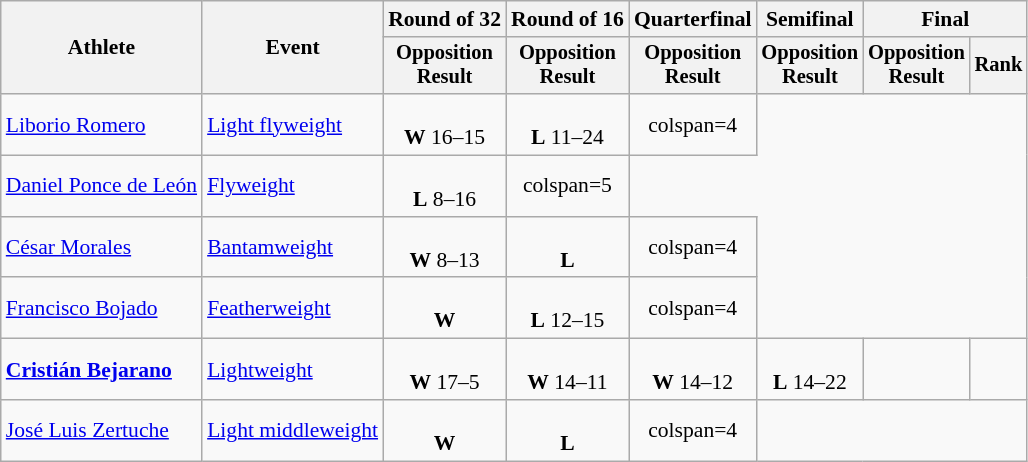<table class=wikitable style=font-size:90%;text-align:center>
<tr>
<th rowspan=2>Athlete</th>
<th rowspan=2>Event</th>
<th>Round of 32</th>
<th>Round of 16</th>
<th>Quarterfinal</th>
<th>Semifinal</th>
<th colspan=2>Final</th>
</tr>
<tr style=font-size:95%>
<th>Opposition<br>Result</th>
<th>Opposition<br>Result</th>
<th>Opposition<br>Result</th>
<th>Opposition<br>Result</th>
<th>Opposition<br>Result</th>
<th>Rank</th>
</tr>
<tr>
<td align=left><a href='#'>Liborio Romero</a></td>
<td align=left><a href='#'>Light flyweight</a></td>
<td><br><strong>W</strong> 16–15</td>
<td><br><strong>L</strong> 11–24</td>
<td>colspan=4 </td>
</tr>
<tr>
<td align=left><a href='#'>Daniel Ponce de León</a></td>
<td align=left><a href='#'>Flyweight</a></td>
<td><br><strong>L</strong> 8–16</td>
<td>colspan=5 </td>
</tr>
<tr>
<td align=left><a href='#'>César Morales</a></td>
<td align=left><a href='#'>Bantamweight</a></td>
<td><br><strong>W</strong> 8–13</td>
<td><br><strong>L</strong> </td>
<td>colspan=4 </td>
</tr>
<tr>
<td align=left><a href='#'>Francisco Bojado</a></td>
<td align=left><a href='#'>Featherweight</a></td>
<td><br><strong>W</strong> </td>
<td><br><strong>L</strong> 12–15</td>
<td>colspan=4 </td>
</tr>
<tr>
<td align=left><strong><a href='#'>Cristián Bejarano</a></strong></td>
<td align=left><a href='#'>Lightweight</a></td>
<td><br><strong>W</strong> 17–5</td>
<td><br><strong>W</strong> 14–11</td>
<td><br><strong>W</strong> 14–12</td>
<td><br><strong>L</strong> 14–22</td>
<td></td>
<td></td>
</tr>
<tr>
<td align=left><a href='#'>José Luis Zertuche</a></td>
<td align=left><a href='#'>Light middleweight</a></td>
<td><br><strong>W</strong> </td>
<td><br><strong>L</strong> </td>
<td>colspan=4 </td>
</tr>
</table>
